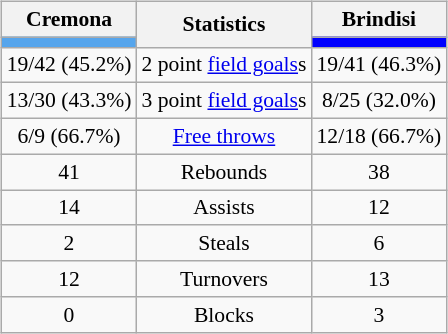<table style="width:100%;">
<tr>
<td valign=top align=right width=33%><br>











</td>
<td style="vertical-align:top; align:center; width:33%;"><br><table style="width:100%;">
<tr>
<td style="width=50%;"></td>
<td></td>
<td style="width=50%;"></td>
</tr>
</table>
<br><table class="wikitable" style="font-size:90%; text-align:center; margin:auto;" align=center>
<tr>
<th>Cremona</th>
<th rowspan=2>Statistics</th>
<th>Brindisi</th>
</tr>
<tr>
<td style="background:#56A5EC;"></td>
<td style="background:#0000FF;"></td>
</tr>
<tr>
<td>19/42 (45.2%)</td>
<td>2 point <a href='#'>field goals</a>s</td>
<td>19/41 (46.3%)</td>
</tr>
<tr>
<td>13/30 (43.3%)</td>
<td>3 point <a href='#'>field goals</a>s</td>
<td>8/25 (32.0%)</td>
</tr>
<tr>
<td>6/9 (66.7%)</td>
<td><a href='#'>Free throws</a></td>
<td>12/18 (66.7%)</td>
</tr>
<tr>
<td>41</td>
<td>Rebounds</td>
<td>38</td>
</tr>
<tr>
<td>14</td>
<td>Assists</td>
<td>12</td>
</tr>
<tr>
<td>2</td>
<td>Steals</td>
<td>6</td>
</tr>
<tr>
<td>12</td>
<td>Turnovers</td>
<td>13</td>
</tr>
<tr>
<td>0</td>
<td>Blocks</td>
<td>3</td>
</tr>
</table>
</td>
<td style="vertical-align:top; align:left; width:33%;"><br>













</td>
</tr>
</table>
